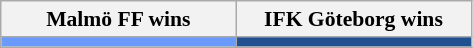<table class="wikitable" style="font-size:90%">
<tr>
<th width=150>Malmö FF wins</th>
<th width=150>IFK Göteborg wins</th>
</tr>
<tr>
<td bgcolor=#6A9AFC></td>
<td bgcolor=#205090></td>
</tr>
</table>
